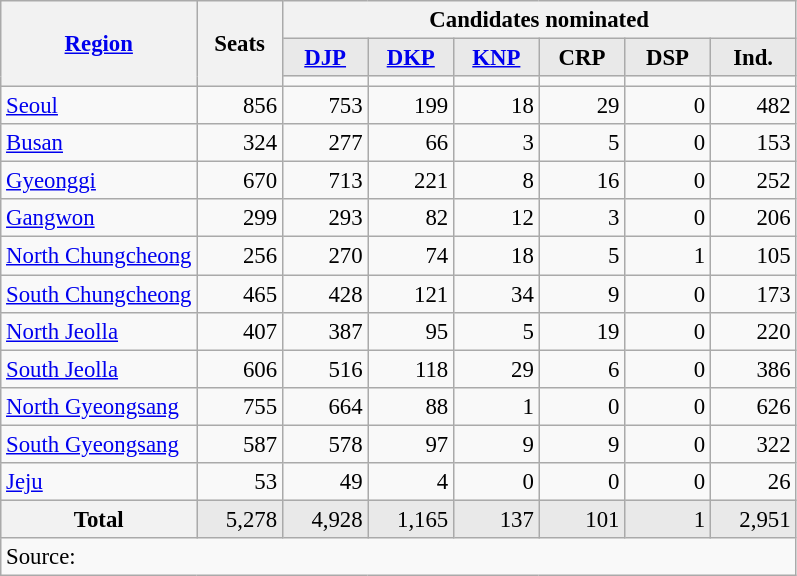<table class="wikitable" style="text-align:right; font-size:95%">
<tr>
<th rowspan="3"><a href='#'>Region</a></th>
<th rowspan="3" width="50px">Seats</th>
<th colspan="6">Candidates nominated</th>
</tr>
<tr>
<th width="50px" align="center" style="background: #E9E9E9"><a href='#'>DJP</a></th>
<th width="50px" align="center" style="background: #E9E9E9"><a href='#'>DKP</a></th>
<th width="50px" align="center" style="background: #E9E9E9"><a href='#'>KNP</a></th>
<th width="50px" align="center" style="background: #E9E9E9">CRP</th>
<th width="50px" align="center" style="background: #E9E9E9">DSP</th>
<th width="50px" align="center" style="background: #E9E9E9">Ind.</th>
</tr>
<tr>
<td></td>
<td></td>
<td></td>
<td></td>
<td></td>
<td></td>
</tr>
<tr>
<td align="left"><a href='#'>Seoul</a></td>
<td>856</td>
<td>753</td>
<td>199</td>
<td>18</td>
<td>29</td>
<td>0</td>
<td>482</td>
</tr>
<tr>
<td align="left"><a href='#'>Busan</a></td>
<td>324</td>
<td>277</td>
<td>66</td>
<td>3</td>
<td>5</td>
<td>0</td>
<td>153</td>
</tr>
<tr>
<td align="left"><a href='#'>Gyeonggi</a></td>
<td>670</td>
<td>713</td>
<td>221</td>
<td>8</td>
<td>16</td>
<td>0</td>
<td>252</td>
</tr>
<tr>
<td align="left"><a href='#'>Gangwon</a></td>
<td>299</td>
<td>293</td>
<td>82</td>
<td>12</td>
<td>3</td>
<td>0</td>
<td>206</td>
</tr>
<tr>
<td align="left"><a href='#'>North Chungcheong</a></td>
<td>256</td>
<td>270</td>
<td>74</td>
<td>18</td>
<td>5</td>
<td>1</td>
<td>105</td>
</tr>
<tr>
<td align="left"><a href='#'>South Chungcheong</a></td>
<td>465</td>
<td>428</td>
<td>121</td>
<td>34</td>
<td>9</td>
<td>0</td>
<td>173</td>
</tr>
<tr>
<td align="left"><a href='#'>North Jeolla</a></td>
<td>407</td>
<td>387</td>
<td>95</td>
<td>5</td>
<td>19</td>
<td>0</td>
<td>220</td>
</tr>
<tr>
<td align="left"><a href='#'>South Jeolla</a></td>
<td>606</td>
<td>516</td>
<td>118</td>
<td>29</td>
<td>6</td>
<td>0</td>
<td>386</td>
</tr>
<tr>
<td align="left"><a href='#'>North Gyeongsang</a></td>
<td>755</td>
<td>664</td>
<td>88</td>
<td>1</td>
<td>0</td>
<td>0</td>
<td>626</td>
</tr>
<tr>
<td align="left"><a href='#'>South Gyeongsang</a></td>
<td>587</td>
<td>578</td>
<td>97</td>
<td>9</td>
<td>9</td>
<td>0</td>
<td>322</td>
</tr>
<tr>
<td align="left"><a href='#'>Jeju</a></td>
<td>53</td>
<td>49</td>
<td>4</td>
<td>0</td>
<td>0</td>
<td>0</td>
<td>26</td>
</tr>
<tr style="background:#E9E9E9">
<th align="left"><strong>Total</strong></th>
<td>5,278</td>
<td>4,928</td>
<td>1,165</td>
<td>137</td>
<td>101</td>
<td>1</td>
<td>2,951</td>
</tr>
<tr>
<td colspan="8" align="left">Source: </td>
</tr>
</table>
